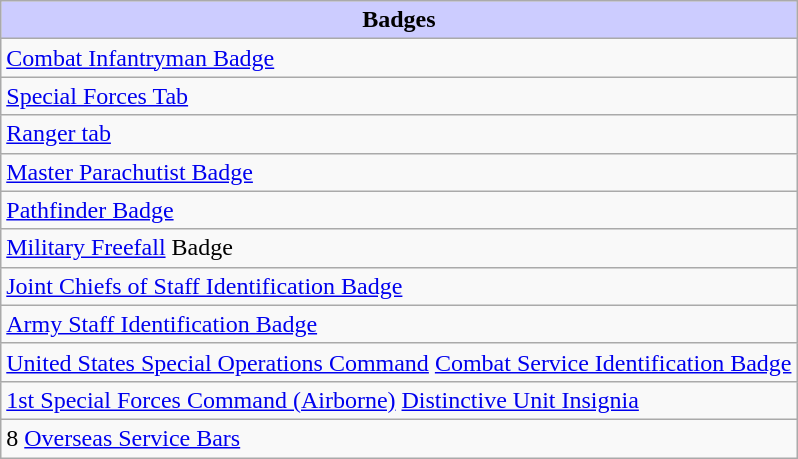<table class="wikitable">
<tr style="background:#ccf; text-align:center;">
<td colspan=2><strong>Badges</strong></td>
</tr>
<tr>
<td> <a href='#'>Combat Infantryman Badge</a></td>
</tr>
<tr>
<td> <a href='#'>Special Forces Tab</a></td>
</tr>
<tr>
<td> <a href='#'>Ranger tab</a></td>
</tr>
<tr>
<td> <a href='#'>Master Parachutist Badge</a></td>
</tr>
<tr>
<td> <a href='#'>Pathfinder Badge</a></td>
</tr>
<tr>
<td>  <a href='#'>Military Freefall</a> Badge</td>
</tr>
<tr>
<td> <a href='#'>Joint Chiefs of Staff Identification Badge</a></td>
</tr>
<tr>
<td> <a href='#'>Army Staff Identification Badge</a></td>
</tr>
<tr>
<td> <a href='#'>United States Special Operations Command</a> <a href='#'>Combat Service Identification Badge</a></td>
</tr>
<tr>
<td> <a href='#'>1st Special Forces Command (Airborne)</a> <a href='#'>Distinctive Unit Insignia</a></td>
</tr>
<tr>
<td> 8 <a href='#'>Overseas Service Bars</a></td>
</tr>
</table>
